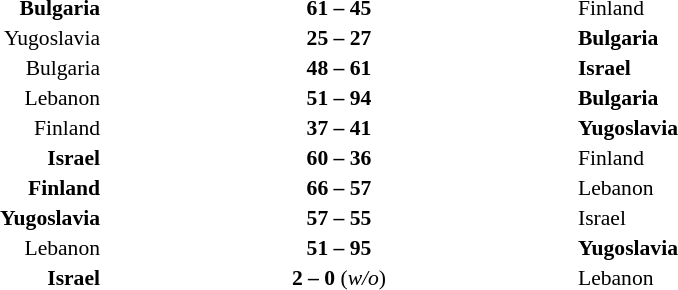<table width=75% cellspacing=1>
<tr>
<th width=25%></th>
<th width=25%></th>
<th width=25%></th>
</tr>
<tr style=font-size:90%>
<td align=right><strong>Bulgaria</strong></td>
<td align=center><strong>61 – 45</strong></td>
<td>Finland</td>
</tr>
<tr style=font-size:90%>
<td align=right>Yugoslavia</td>
<td align=center><strong>25 – 27</strong></td>
<td><strong>Bulgaria</strong></td>
</tr>
<tr style=font-size:90%>
<td align=right>Bulgaria</td>
<td align=center><strong>48 – 61</strong></td>
<td><strong>Israel</strong></td>
</tr>
<tr style=font-size:90%>
<td align=right>Lebanon</td>
<td align=center><strong>51 – 94</strong></td>
<td><strong>Bulgaria</strong></td>
</tr>
<tr style=font-size:90%>
<td align=right>Finland</td>
<td align=center><strong>37 – 41</strong></td>
<td><strong>Yugoslavia</strong></td>
</tr>
<tr style=font-size:90%>
<td align=right><strong>Israel</strong></td>
<td align=center><strong>60 – 36</strong></td>
<td>Finland</td>
</tr>
<tr style=font-size:90%>
<td align=right><strong>Finland</strong></td>
<td align=center><strong>66 – 57</strong></td>
<td>Lebanon</td>
</tr>
<tr style=font-size:90%>
<td align=right><strong>Yugoslavia</strong></td>
<td align=center><strong>57 – 55</strong></td>
<td>Israel</td>
</tr>
<tr style=font-size:90%>
<td align=right>Lebanon</td>
<td align=center><strong>51 – 95</strong></td>
<td><strong>Yugoslavia</strong></td>
</tr>
<tr style=font-size:90%>
<td align=right><strong>Israel</strong></td>
<td align=center><strong>2 – 0</strong> (<em>w/o</em>)</td>
<td>Lebanon</td>
</tr>
</table>
